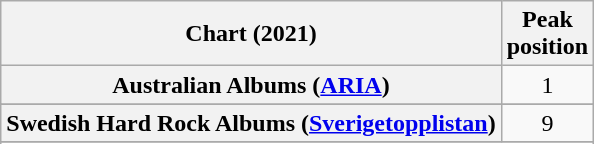<table class="wikitable sortable plainrowheaders" style="text-align:center">
<tr>
<th scope="col">Chart (2021)</th>
<th scope="col">Peak<br>position</th>
</tr>
<tr>
<th scope="row">Australian Albums (<a href='#'>ARIA</a>)</th>
<td>1</td>
</tr>
<tr>
</tr>
<tr>
</tr>
<tr>
</tr>
<tr>
</tr>
<tr>
</tr>
<tr>
</tr>
<tr>
</tr>
<tr>
</tr>
<tr>
</tr>
<tr>
<th scope="row">Swedish Hard Rock Albums (<a href='#'>Sverigetopplistan</a>)</th>
<td>9</td>
</tr>
<tr>
</tr>
<tr>
</tr>
<tr>
</tr>
<tr>
</tr>
<tr>
</tr>
<tr>
</tr>
<tr>
</tr>
<tr>
</tr>
</table>
